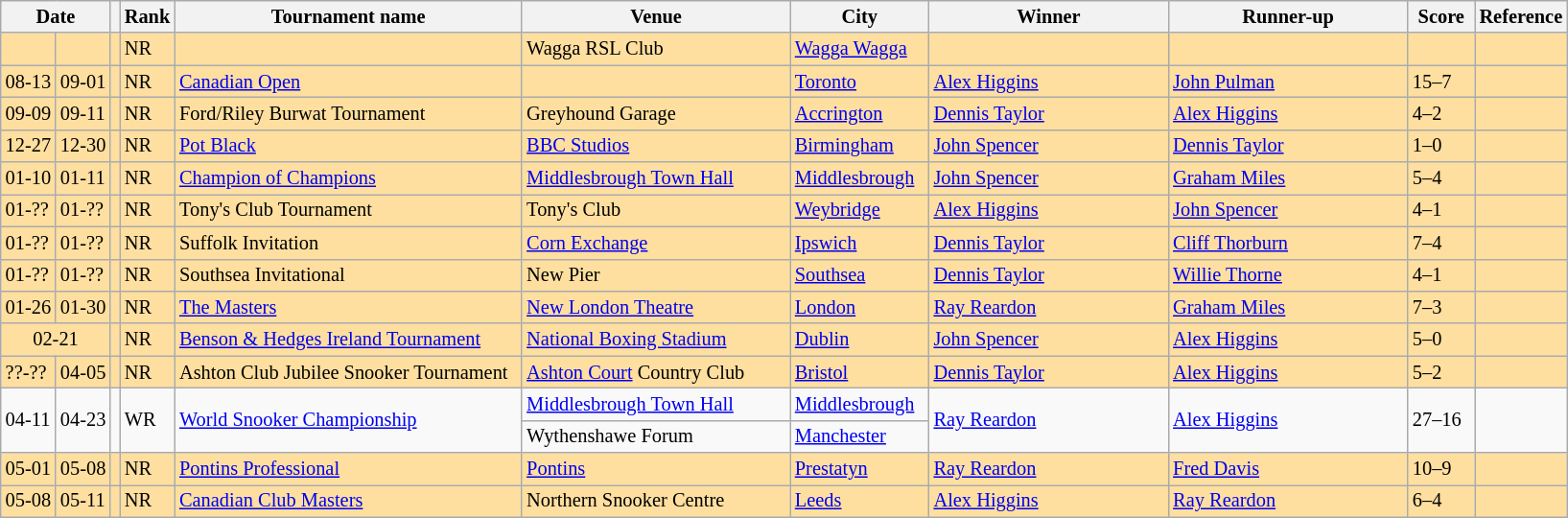<table class="wikitable" style="font-size: 85%">
<tr>
<th colspan="2" width=40 align="center">Date</th>
<th></th>
<th>Rank</th>
<th width=235>Tournament name</th>
<th width=180>Venue</th>
<th width=90>City</th>
<th width=160>Winner</th>
<th width=160>Runner-up</th>
<th width=40>Score</th>
<th width=20>Reference</th>
</tr>
<tr bgcolor="#ffdf9f">
<td></td>
<td></td>
<td></td>
<td>NR</td>
<td></td>
<td>Wagga RSL Club</td>
<td><a href='#'>Wagga Wagga</a></td>
<td></td>
<td></td>
<td></td>
<td></td>
</tr>
<tr bgcolor="#ffdf9f">
<td>08-13</td>
<td>09-01</td>
<td></td>
<td>NR</td>
<td><a href='#'>Canadian Open</a></td>
<td></td>
<td><a href='#'>Toronto</a></td>
<td> <a href='#'>Alex Higgins</a></td>
<td> <a href='#'>John Pulman</a></td>
<td>15–7</td>
<td></td>
</tr>
<tr bgcolor="#ffdf9f">
<td>09-09</td>
<td>09-11</td>
<td></td>
<td>NR</td>
<td>Ford/Riley Burwat Tournament</td>
<td>Greyhound Garage</td>
<td><a href='#'>Accrington</a></td>
<td> <a href='#'>Dennis Taylor</a></td>
<td> <a href='#'>Alex Higgins</a></td>
<td>4–2</td>
<td></td>
</tr>
<tr bgcolor="#ffdf9f">
<td>12-27</td>
<td>12-30</td>
<td></td>
<td>NR</td>
<td><a href='#'>Pot Black</a></td>
<td><a href='#'>BBC Studios</a></td>
<td><a href='#'>Birmingham</a></td>
<td> <a href='#'>John Spencer</a></td>
<td> <a href='#'>Dennis Taylor</a></td>
<td>1–0</td>
<td></td>
</tr>
<tr bgcolor="#ffdf9f">
<td>01-10</td>
<td>01-11</td>
<td></td>
<td>NR</td>
<td><a href='#'>Champion of Champions</a></td>
<td><a href='#'>Middlesbrough Town Hall</a></td>
<td><a href='#'>Middlesbrough</a></td>
<td> <a href='#'>John Spencer</a></td>
<td> <a href='#'>Graham Miles</a></td>
<td>5–4</td>
<td></td>
</tr>
<tr bgcolor="#ffdf9f">
<td>01-??</td>
<td>01-??</td>
<td></td>
<td>NR</td>
<td>Tony's Club Tournament</td>
<td>Tony's Club</td>
<td><a href='#'>Weybridge</a></td>
<td> <a href='#'>Alex Higgins</a></td>
<td> <a href='#'>John Spencer</a></td>
<td>4–1</td>
<td></td>
</tr>
<tr bgcolor="#ffdf9f">
<td>01-??</td>
<td>01-??</td>
<td></td>
<td>NR</td>
<td>Suffolk Invitation</td>
<td><a href='#'>Corn Exchange</a></td>
<td><a href='#'>Ipswich</a></td>
<td> <a href='#'>Dennis Taylor</a></td>
<td> <a href='#'>Cliff Thorburn</a></td>
<td>7–4</td>
<td></td>
</tr>
<tr bgcolor="#ffdf9f">
<td>01-??</td>
<td>01-??</td>
<td></td>
<td>NR</td>
<td>Southsea Invitational</td>
<td>New Pier</td>
<td><a href='#'>Southsea</a></td>
<td> <a href='#'>Dennis Taylor</a></td>
<td> <a href='#'>Willie Thorne</a></td>
<td>4–1</td>
<td></td>
</tr>
<tr bgcolor="#ffdf9f">
<td>01-26</td>
<td>01-30</td>
<td></td>
<td>NR</td>
<td><a href='#'>The Masters</a></td>
<td><a href='#'>New London Theatre</a></td>
<td><a href='#'>London</a></td>
<td> <a href='#'>Ray Reardon</a></td>
<td> <a href='#'>Graham Miles</a></td>
<td>7–3</td>
<td></td>
</tr>
<tr bgcolor="#ffdf9f">
<td colspan="2" align=center>02-21</td>
<td></td>
<td>NR</td>
<td><a href='#'>Benson & Hedges Ireland Tournament</a></td>
<td><a href='#'>National Boxing Stadium</a></td>
<td><a href='#'>Dublin</a></td>
<td> <a href='#'>John Spencer</a></td>
<td> <a href='#'>Alex Higgins</a></td>
<td>5–0</td>
<td></td>
</tr>
<tr bgcolor="#ffdf9f">
<td>??-??</td>
<td>04-05</td>
<td></td>
<td>NR</td>
<td>Ashton Club Jubilee Snooker Tournament</td>
<td><a href='#'>Ashton Court</a> Country Club</td>
<td><a href='#'>Bristol</a></td>
<td> <a href='#'>Dennis Taylor</a></td>
<td> <a href='#'>Alex Higgins</a></td>
<td>5–2</td>
<td></td>
</tr>
<tr>
<td rowspan="2">04-11</td>
<td rowspan="2">04-23</td>
<td rowspan="2"></td>
<td rowspan="2">WR</td>
<td rowspan="2"><a href='#'>World Snooker Championship</a></td>
<td><a href='#'>Middlesbrough Town Hall</a></td>
<td><a href='#'>Middlesbrough</a></td>
<td rowspan="2"> <a href='#'>Ray Reardon</a></td>
<td rowspan="2"> <a href='#'>Alex Higgins</a></td>
<td rowspan="2">27–16</td>
<td rowspan="2"></td>
</tr>
<tr>
<td>Wythenshawe Forum</td>
<td><a href='#'>Manchester</a></td>
</tr>
<tr bgcolor="#ffdf9f">
<td>05-01</td>
<td>05-08</td>
<td></td>
<td>NR</td>
<td><a href='#'>Pontins Professional</a></td>
<td><a href='#'>Pontins</a></td>
<td><a href='#'>Prestatyn</a></td>
<td> <a href='#'>Ray Reardon</a></td>
<td> <a href='#'>Fred Davis</a></td>
<td>10–9</td>
<td></td>
</tr>
<tr bgcolor="#ffdf9f">
<td>05-08</td>
<td>05-11</td>
<td></td>
<td>NR</td>
<td><a href='#'>Canadian Club Masters</a></td>
<td>Northern Snooker Centre</td>
<td><a href='#'>Leeds</a></td>
<td> <a href='#'>Alex Higgins</a></td>
<td> <a href='#'>Ray Reardon</a></td>
<td>6–4</td>
<td></td>
</tr>
</table>
